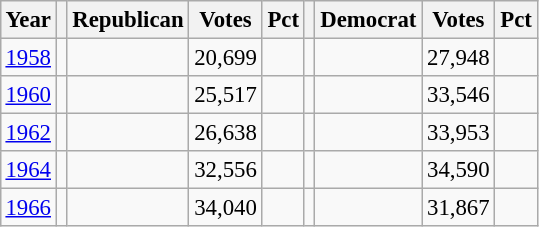<table class="wikitable" style="margin:0.5em ; font-size:95%">
<tr>
<th>Year</th>
<th></th>
<th>Republican</th>
<th>Votes</th>
<th>Pct</th>
<th></th>
<th>Democrat</th>
<th>Votes</th>
<th>Pct</th>
</tr>
<tr>
<td><a href='#'>1958</a></td>
<td></td>
<td></td>
<td>20,699</td>
<td></td>
<td></td>
<td></td>
<td>27,948</td>
<td></td>
</tr>
<tr>
<td><a href='#'>1960</a></td>
<td></td>
<td></td>
<td>25,517</td>
<td></td>
<td></td>
<td></td>
<td>33,546</td>
<td></td>
</tr>
<tr>
<td><a href='#'>1962</a></td>
<td></td>
<td></td>
<td>26,638</td>
<td></td>
<td></td>
<td></td>
<td>33,953</td>
<td></td>
</tr>
<tr>
<td><a href='#'>1964</a></td>
<td></td>
<td></td>
<td>32,556</td>
<td></td>
<td></td>
<td></td>
<td>34,590</td>
<td></td>
</tr>
<tr>
<td><a href='#'>1966</a></td>
<td></td>
<td></td>
<td>34,040</td>
<td></td>
<td></td>
<td></td>
<td>31,867</td>
<td></td>
</tr>
</table>
